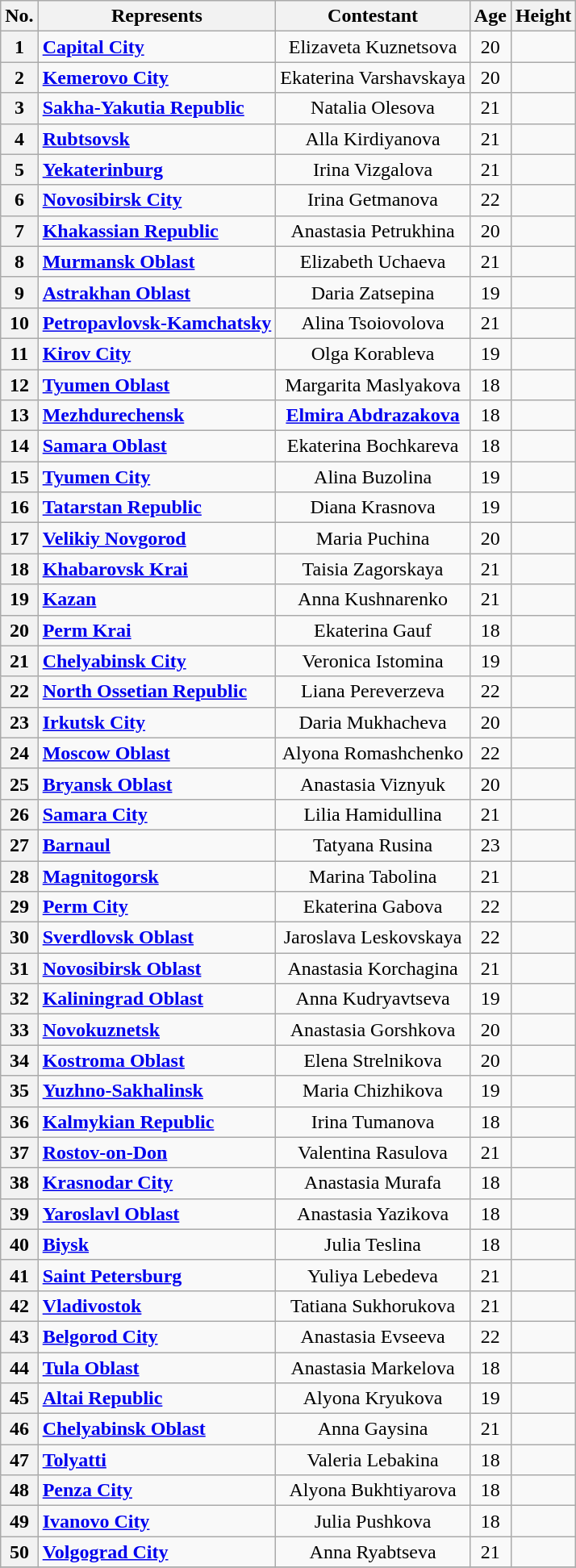<table class="sortable wikitable">
<tr>
<th>No.</th>
<th>Represents</th>
<th>Contestant</th>
<th>Age</th>
<th>Height</th>
</tr>
<tr>
<th>1</th>
<td> <strong><a href='#'>Capital City</a></strong></td>
<td style="text-align:center;">Elizaveta Kuznetsova</td>
<td style="text-align:center;">20</td>
<td style="text-align:center;"></td>
</tr>
<tr>
<th>2</th>
<td> <strong><a href='#'>Kemerovo City</a></strong></td>
<td style="text-align:center;">Ekaterina Varshavskaya</td>
<td style="text-align:center;">20</td>
<td style="text-align:center;"></td>
</tr>
<tr>
<th>3</th>
<td> <strong><a href='#'>Sakha-Yakutia Republic</a></strong></td>
<td style="text-align:center;">Natalia Olesova</td>
<td style="text-align:center;">21</td>
<td style="text-align:center;"></td>
</tr>
<tr>
<th>4</th>
<td><strong><a href='#'>Rubtsovsk</a></strong></td>
<td style="text-align:center;">Alla Kirdiyanova</td>
<td style="text-align:center;">21</td>
<td style="text-align:center;"></td>
</tr>
<tr>
<th>5</th>
<td> <strong><a href='#'>Yekaterinburg</a></strong></td>
<td style="text-align:center;">Irina Vizgalova</td>
<td style="text-align:center;">21</td>
<td style="text-align:center;"></td>
</tr>
<tr>
<th>6</th>
<td> <strong><a href='#'>Novosibirsk City</a></strong></td>
<td style="text-align:center;">Irina Getmanova</td>
<td style="text-align:center;">22</td>
<td style="text-align:center;"></td>
</tr>
<tr>
<th>7</th>
<td> <strong><a href='#'>Khakassian Republic</a></strong></td>
<td style="text-align:center;">Anastasia Petrukhina</td>
<td style="text-align:center;">20</td>
<td style="text-align:center;"></td>
</tr>
<tr>
<th>8</th>
<td> <strong><a href='#'>Murmansk Oblast</a></strong></td>
<td style="text-align:center;">Elizabeth Uchaeva</td>
<td style="text-align:center;">21</td>
<td style="text-align:center;"></td>
</tr>
<tr>
<th>9</th>
<td> <strong><a href='#'>Astrakhan Oblast</a></strong></td>
<td style="text-align:center;">Daria Zatsepina</td>
<td style="text-align:center;">19</td>
<td style="text-align:center;"></td>
</tr>
<tr>
<th>10</th>
<td> <strong><a href='#'>Petropavlovsk-Kamchatsky</a></strong></td>
<td style="text-align:center;">Alina Tsoiovolova</td>
<td style="text-align:center;">21</td>
<td style="text-align:center;"></td>
</tr>
<tr>
<th>11</th>
<td> <strong><a href='#'>Kirov City</a></strong></td>
<td style="text-align:center;">Olga Korableva</td>
<td style="text-align:center;">19</td>
<td style="text-align:center;"></td>
</tr>
<tr>
<th>12</th>
<td> <strong><a href='#'>Tyumen Oblast</a></strong></td>
<td style="text-align:center;">Margarita Maslyakova</td>
<td style="text-align:center;">18</td>
<td style="text-align:center;"></td>
</tr>
<tr>
<th>13</th>
<td> <strong><a href='#'>Mezhdurechensk</a></strong></td>
<td style="text-align:center;"><strong><a href='#'>Elmira Abdrazakova</a></strong></td>
<td style="text-align:center;">18</td>
<td style="text-align:center;"></td>
</tr>
<tr>
<th>14</th>
<td> <strong><a href='#'>Samara Oblast</a></strong></td>
<td style="text-align:center;">Ekaterina Bochkareva</td>
<td style="text-align:center;">18</td>
<td style="text-align:center;"></td>
</tr>
<tr>
<th>15</th>
<td> <strong><a href='#'>Tyumen City</a></strong></td>
<td style="text-align:center;">Alina Buzolina</td>
<td style="text-align:center;">19</td>
<td style="text-align:center;"></td>
</tr>
<tr>
<th>16</th>
<td> <strong><a href='#'>Tatarstan Republic</a></strong></td>
<td style="text-align:center;">Diana Krasnova</td>
<td style="text-align:center;">19</td>
<td style="text-align:center;"></td>
</tr>
<tr>
<th>17</th>
<td> <strong><a href='#'>Velikiy Novgorod</a></strong></td>
<td style="text-align:center;">Maria Puchina</td>
<td style="text-align:center;">20</td>
<td style="text-align:center;"></td>
</tr>
<tr>
<th>18</th>
<td> <strong><a href='#'>Khabarovsk Krai</a></strong></td>
<td style="text-align:center;">Taisia Zagorskaya</td>
<td style="text-align:center;">21</td>
<td style="text-align:center;"></td>
</tr>
<tr>
<th>19</th>
<td> <strong><a href='#'>Kazan</a></strong></td>
<td style="text-align:center;">Anna Kushnarenko</td>
<td style="text-align:center;">21</td>
<td style="text-align:center;"></td>
</tr>
<tr>
<th>20</th>
<td> <strong><a href='#'>Perm Krai</a></strong></td>
<td style="text-align:center;">Ekaterina Gauf</td>
<td style="text-align:center;">18</td>
<td style="text-align:center;"></td>
</tr>
<tr>
<th>21</th>
<td> <strong><a href='#'>Chelyabinsk City</a></strong></td>
<td style="text-align:center;">Veronica Istomina</td>
<td style="text-align:center;">19</td>
<td style="text-align:center;"></td>
</tr>
<tr>
<th>22</th>
<td> <strong><a href='#'>North Ossetian Republic</a></strong></td>
<td style="text-align:center;">Liana Pereverzeva</td>
<td style="text-align:center;">22</td>
<td style="text-align:center;"></td>
</tr>
<tr>
<th>23</th>
<td> <strong><a href='#'>Irkutsk City</a></strong></td>
<td style="text-align:center;">Daria Mukhacheva</td>
<td style="text-align:center;">20</td>
<td style="text-align:center;"></td>
</tr>
<tr>
<th>24</th>
<td> <strong><a href='#'>Moscow Oblast</a></strong></td>
<td style="text-align:center;">Alyona Romashchenko</td>
<td style="text-align:center;">22</td>
<td style="text-align:center;"></td>
</tr>
<tr>
<th>25</th>
<td> <strong><a href='#'>Bryansk Oblast</a></strong></td>
<td style="text-align:center;">Anastasia Viznyuk</td>
<td style="text-align:center;">20</td>
<td style="text-align:center;"></td>
</tr>
<tr>
<th>26</th>
<td> <strong><a href='#'>Samara City</a></strong></td>
<td style="text-align:center;">Lilia Hamidullina</td>
<td style="text-align:center;">21</td>
<td style="text-align:center;"></td>
</tr>
<tr>
<th>27</th>
<td> <strong><a href='#'>Barnaul</a></strong></td>
<td style="text-align:center;">Tatyana Rusina</td>
<td style="text-align:center;">23</td>
<td style="text-align:center;"></td>
</tr>
<tr>
<th>28</th>
<td> <strong><a href='#'>Magnitogorsk</a></strong></td>
<td style="text-align:center;">Marina Tabolina</td>
<td style="text-align:center;">21</td>
<td style="text-align:center;"></td>
</tr>
<tr>
<th>29</th>
<td> <strong><a href='#'>Perm City</a></strong></td>
<td style="text-align:center;">Ekaterina Gabova</td>
<td style="text-align:center;">22</td>
<td style="text-align:center;"></td>
</tr>
<tr>
<th>30</th>
<td> <strong><a href='#'>Sverdlovsk Oblast</a></strong></td>
<td style="text-align:center;">Jaroslava Leskovskaya</td>
<td style="text-align:center;">22</td>
<td style="text-align:center;"></td>
</tr>
<tr>
<th>31</th>
<td> <strong><a href='#'>Novosibirsk Oblast</a></strong></td>
<td style="text-align:center;">Anastasia Korchagina</td>
<td style="text-align:center;">21</td>
<td style="text-align:center;"></td>
</tr>
<tr>
<th>32</th>
<td> <strong><a href='#'>Kaliningrad Oblast</a></strong></td>
<td style="text-align:center;">Anna Kudryavtseva</td>
<td style="text-align:center;">19</td>
<td style="text-align:center;"></td>
</tr>
<tr>
<th>33</th>
<td> <strong><a href='#'>Novokuznetsk</a></strong></td>
<td style="text-align:center;">Anastasia Gorshkova</td>
<td style="text-align:center;">20</td>
<td style="text-align:center;"></td>
</tr>
<tr>
<th>34</th>
<td> <strong><a href='#'>Kostroma Oblast</a></strong></td>
<td style="text-align:center;">Elena Strelnikova</td>
<td style="text-align:center;">20</td>
<td style="text-align:center;"></td>
</tr>
<tr>
<th>35</th>
<td> <strong><a href='#'>Yuzhno-Sakhalinsk</a></strong></td>
<td style="text-align:center;">Maria Chizhikova</td>
<td style="text-align:center;">19</td>
<td style="text-align:center;"></td>
</tr>
<tr>
<th>36</th>
<td> <strong><a href='#'>Kalmykian Republic</a></strong></td>
<td style="text-align:center;">Irina Tumanova</td>
<td style="text-align:center;">18</td>
<td style="text-align:center;"></td>
</tr>
<tr>
<th>37</th>
<td> <strong><a href='#'>Rostov-on-Don</a></strong></td>
<td style="text-align:center;">Valentina Rasulova</td>
<td style="text-align:center;">21</td>
<td style="text-align:center;"></td>
</tr>
<tr>
<th>38</th>
<td> <strong><a href='#'>Krasnodar City</a></strong></td>
<td style="text-align:center;">Anastasia Murafa</td>
<td style="text-align:center;">18</td>
<td style="text-align:center;"></td>
</tr>
<tr>
<th>39</th>
<td> <strong><a href='#'>Yaroslavl Oblast</a></strong></td>
<td style="text-align:center;">Anastasia Yazikova</td>
<td style="text-align:center;">18</td>
<td style="text-align:center;"></td>
</tr>
<tr>
<th>40</th>
<td><strong><a href='#'>Biysk</a></strong></td>
<td style="text-align:center;">Julia Teslina</td>
<td style="text-align:center;">18</td>
<td style="text-align:center;"></td>
</tr>
<tr>
<th>41</th>
<td> <strong><a href='#'>Saint Petersburg</a></strong></td>
<td style="text-align:center;">Yuliya Lebedeva</td>
<td style="text-align:center;">21</td>
<td style="text-align:center;"></td>
</tr>
<tr>
<th>42</th>
<td> <strong><a href='#'>Vladivostok</a></strong></td>
<td style="text-align:center;">Tatiana Sukhorukova</td>
<td style="text-align:center;">21</td>
<td style="text-align:center;"></td>
</tr>
<tr>
<th>43</th>
<td> <strong><a href='#'>Belgorod City</a></strong></td>
<td style="text-align:center;">Anastasia Evseeva</td>
<td style="text-align:center;">22</td>
<td style="text-align:center;"></td>
</tr>
<tr>
<th>44</th>
<td> <strong><a href='#'>Tula Oblast</a></strong></td>
<td style="text-align:center;">Anastasia Markelova</td>
<td style="text-align:center;">18</td>
<td style="text-align:center;"></td>
</tr>
<tr>
<th>45</th>
<td> <strong><a href='#'>Altai Republic</a></strong></td>
<td style="text-align:center;">Alyona Kryukova</td>
<td style="text-align:center;">19</td>
<td style="text-align:center;"></td>
</tr>
<tr>
<th>46</th>
<td> <strong><a href='#'>Chelyabinsk Oblast</a></strong></td>
<td style="text-align:center;">Anna Gaysina</td>
<td style="text-align:center;">21</td>
<td style="text-align:center;"></td>
</tr>
<tr>
<th>47</th>
<td> <strong><a href='#'>Tolyatti</a></strong></td>
<td style="text-align:center;">Valeria Lebakina</td>
<td style="text-align:center;">18</td>
<td style="text-align:center;"></td>
</tr>
<tr>
<th>48</th>
<td> <strong><a href='#'>Penza City</a></strong></td>
<td style="text-align:center;">Alyona Bukhtiyarova</td>
<td style="text-align:center;">18</td>
<td style="text-align:center;"></td>
</tr>
<tr>
<th>49</th>
<td> <strong><a href='#'>Ivanovo City</a></strong></td>
<td style="text-align:center;">Julia Pushkova</td>
<td style="text-align:center;">18</td>
<td style="text-align:center;"></td>
</tr>
<tr>
<th>50</th>
<td> <strong><a href='#'>Volgograd City</a></strong></td>
<td style="text-align:center;">Anna Ryabtseva</td>
<td style="text-align:center;">21</td>
<td style="text-align:center;"></td>
</tr>
<tr>
</tr>
</table>
